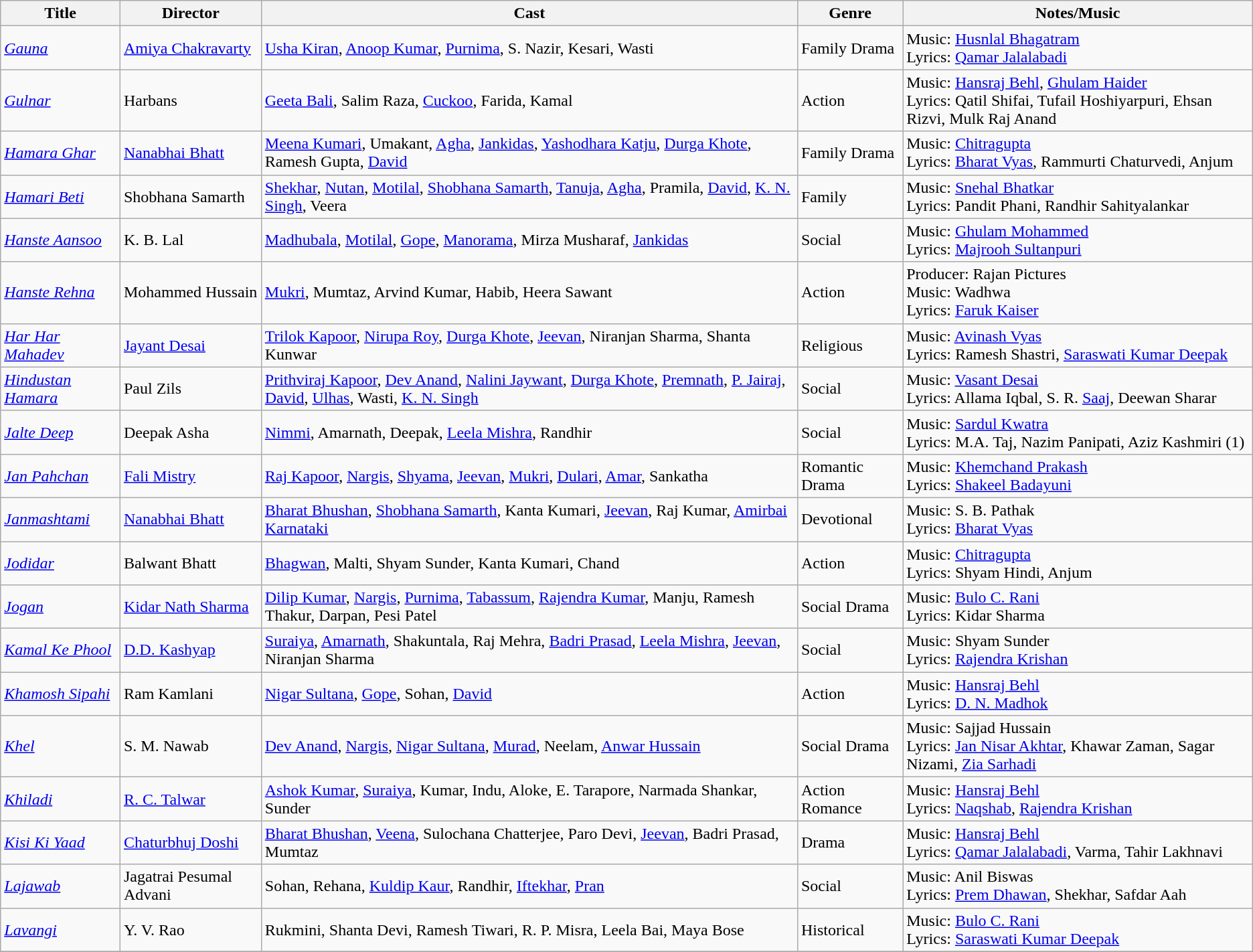<table class="wikitable">
<tr>
<th>Title</th>
<th>Director</th>
<th>Cast</th>
<th>Genre</th>
<th>Notes/Music</th>
</tr>
<tr>
<td><em><a href='#'>Gauna</a></em></td>
<td><a href='#'>Amiya Chakravarty</a></td>
<td><a href='#'>Usha Kiran</a>, <a href='#'>Anoop Kumar</a>, <a href='#'>Purnima</a>, S. Nazir, Kesari, Wasti</td>
<td>Family Drama</td>
<td>Music: <a href='#'>Husnlal Bhagatram</a><br>Lyrics: <a href='#'>Qamar Jalalabadi</a></td>
</tr>
<tr>
<td><em><a href='#'>Gulnar</a></em></td>
<td>Harbans</td>
<td><a href='#'>Geeta Bali</a>, Salim Raza, <a href='#'>Cuckoo</a>, Farida, Kamal</td>
<td>Action</td>
<td>Music: <a href='#'>Hansraj Behl</a>, <a href='#'>Ghulam Haider</a><br>Lyrics: Qatil Shifai, Tufail Hoshiyarpuri, Ehsan Rizvi, Mulk Raj Anand</td>
</tr>
<tr>
<td><em><a href='#'>Hamara Ghar</a></em></td>
<td><a href='#'>Nanabhai Bhatt</a></td>
<td><a href='#'>Meena Kumari</a>, Umakant, <a href='#'>Agha</a>, <a href='#'>Jankidas</a>, <a href='#'>Yashodhara Katju</a>, <a href='#'>Durga Khote</a>, Ramesh Gupta, <a href='#'>David</a></td>
<td>Family Drama</td>
<td>Music: <a href='#'>Chitragupta</a><br>Lyrics: <a href='#'>Bharat Vyas</a>, Rammurti Chaturvedi, Anjum</td>
</tr>
<tr>
<td><em><a href='#'>Hamari Beti</a></em></td>
<td>Shobhana Samarth</td>
<td><a href='#'>Shekhar</a>, <a href='#'>Nutan</a>, <a href='#'>Motilal</a>, <a href='#'>Shobhana Samarth</a>, <a href='#'>Tanuja</a>, <a href='#'>Agha</a>, Pramila, <a href='#'>David</a>, <a href='#'>K. N. Singh</a>, Veera</td>
<td>Family</td>
<td>Music: <a href='#'>Snehal Bhatkar</a><br>Lyrics: Pandit Phani, Randhir Sahityalankar</td>
</tr>
<tr>
<td><em><a href='#'>Hanste Aansoo</a></em></td>
<td>K. B. Lal</td>
<td><a href='#'>Madhubala</a>, <a href='#'>Motilal</a>, <a href='#'>Gope</a>, <a href='#'>Manorama</a>, Mirza Musharaf, <a href='#'>Jankidas</a></td>
<td>Social</td>
<td>Music: <a href='#'>Ghulam Mohammed</a><br>Lyrics: <a href='#'>Majrooh Sultanpuri</a></td>
</tr>
<tr>
<td><em><a href='#'>Hanste Rehna</a></em></td>
<td>Mohammed Hussain</td>
<td><a href='#'>Mukri</a>, Mumtaz, Arvind Kumar, Habib, Heera Sawant</td>
<td>Action</td>
<td>Producer: Rajan Pictures<br>Music: Wadhwa<br>Lyrics: <a href='#'>Faruk Kaiser</a></td>
</tr>
<tr>
<td><em><a href='#'>Har Har Mahadev</a></em></td>
<td><a href='#'>Jayant Desai</a></td>
<td><a href='#'>Trilok Kapoor</a>, <a href='#'>Nirupa Roy</a>, <a href='#'>Durga Khote</a>, <a href='#'>Jeevan</a>, Niranjan Sharma, Shanta Kunwar</td>
<td>Religious</td>
<td>Music: <a href='#'>Avinash Vyas</a><br>Lyrics: Ramesh Shastri, <a href='#'>Saraswati Kumar Deepak</a></td>
</tr>
<tr>
<td><em><a href='#'>Hindustan Hamara</a></em></td>
<td>Paul Zils</td>
<td><a href='#'>Prithviraj Kapoor</a>, <a href='#'>Dev Anand</a>, <a href='#'>Nalini Jaywant</a>, <a href='#'>Durga Khote</a>, <a href='#'>Premnath</a>, <a href='#'>P. Jairaj</a>, <a href='#'>David</a>, <a href='#'>Ulhas</a>, Wasti, <a href='#'>K. N. Singh</a></td>
<td>Social</td>
<td>Music: <a href='#'>Vasant Desai</a><br>Lyrics: Allama Iqbal, S. R. <a href='#'>Saaj</a>, Deewan Sharar</td>
</tr>
<tr>
<td><em><a href='#'>Jalte Deep</a></em></td>
<td>Deepak Asha</td>
<td><a href='#'>Nimmi</a>, Amarnath, Deepak, <a href='#'>Leela Mishra</a>, Randhir</td>
<td>Social</td>
<td>Music: <a href='#'>Sardul Kwatra</a><br>Lyrics: M.A. Taj, Nazim Panipati, Aziz Kashmiri (1)</td>
</tr>
<tr>
<td><em><a href='#'>Jan Pahchan</a></em></td>
<td><a href='#'>Fali Mistry</a></td>
<td><a href='#'>Raj Kapoor</a>, <a href='#'>Nargis</a>, <a href='#'>Shyama</a>, <a href='#'>Jeevan</a>, <a href='#'>Mukri</a>, <a href='#'>Dulari</a>, <a href='#'>Amar</a>, Sankatha</td>
<td>Romantic Drama</td>
<td>Music: <a href='#'>Khemchand Prakash</a><br>Lyrics: <a href='#'>Shakeel Badayuni</a></td>
</tr>
<tr>
<td><em><a href='#'>Janmashtami</a></em></td>
<td><a href='#'>Nanabhai Bhatt</a></td>
<td><a href='#'>Bharat Bhushan</a>, <a href='#'>Shobhana Samarth</a>, Kanta Kumari, <a href='#'>Jeevan</a>, Raj Kumar, <a href='#'>Amirbai Karnataki</a></td>
<td>Devotional</td>
<td>Music: S. B. Pathak<br>Lyrics: <a href='#'>Bharat Vyas</a></td>
</tr>
<tr>
<td><em><a href='#'>Jodidar</a></em></td>
<td>Balwant Bhatt</td>
<td><a href='#'>Bhagwan</a>, Malti, Shyam Sunder, Kanta Kumari, Chand</td>
<td>Action</td>
<td>Music: <a href='#'>Chitragupta</a><br>Lyrics: Shyam Hindi, Anjum</td>
</tr>
<tr>
<td><em><a href='#'>Jogan</a></em></td>
<td><a href='#'>Kidar Nath Sharma</a></td>
<td><a href='#'>Dilip Kumar</a>, <a href='#'>Nargis</a>, <a href='#'>Purnima</a>, <a href='#'>Tabassum</a>, <a href='#'>Rajendra Kumar</a>, Manju, Ramesh Thakur, Darpan, Pesi Patel</td>
<td>Social Drama</td>
<td>Music: <a href='#'>Bulo C. Rani</a><br>Lyrics: Kidar Sharma</td>
</tr>
<tr>
<td><em><a href='#'>Kamal Ke Phool</a></em></td>
<td><a href='#'>D.D. Kashyap</a></td>
<td><a href='#'>Suraiya</a>, <a href='#'>Amarnath</a>,  Shakuntala, Raj Mehra, <a href='#'>Badri Prasad</a>, <a href='#'>Leela Mishra</a>, <a href='#'>Jeevan</a>, Niranjan Sharma</td>
<td>Social</td>
<td>Music: Shyam Sunder<br>Lyrics: <a href='#'>Rajendra Krishan</a></td>
</tr>
<tr>
<td><em><a href='#'>Khamosh Sipahi</a></em></td>
<td>Ram Kamlani</td>
<td><a href='#'>Nigar Sultana</a>, <a href='#'>Gope</a>, Sohan, <a href='#'>David</a></td>
<td>Action</td>
<td>Music: <a href='#'>Hansraj Behl</a><br>Lyrics: <a href='#'>D. N. Madhok</a></td>
</tr>
<tr>
<td><em><a href='#'>Khel</a></em></td>
<td>S. M. Nawab</td>
<td><a href='#'>Dev Anand</a>, <a href='#'>Nargis</a>, <a href='#'>Nigar Sultana</a>, <a href='#'>Murad</a>, Neelam, <a href='#'>Anwar Hussain</a></td>
<td>Social Drama</td>
<td>Music: Sajjad Hussain<br>Lyrics: <a href='#'>Jan Nisar Akhtar</a>, Khawar Zaman, Sagar Nizami, <a href='#'>Zia Sarhadi</a></td>
</tr>
<tr>
<td><em><a href='#'>Khiladi</a></em></td>
<td><a href='#'>R. C. Talwar</a></td>
<td><a href='#'>Ashok Kumar</a>, <a href='#'>Suraiya</a>, Kumar, Indu, Aloke, E. Tarapore, Narmada Shankar, Sunder</td>
<td>Action Romance</td>
<td>Music: <a href='#'>Hansraj Behl</a><br>Lyrics: <a href='#'>Naqshab</a>, <a href='#'>Rajendra Krishan</a></td>
</tr>
<tr>
<td><em><a href='#'>Kisi Ki Yaad</a></em></td>
<td><a href='#'>Chaturbhuj Doshi</a></td>
<td><a href='#'>Bharat Bhushan</a>, <a href='#'>Veena</a>, Sulochana Chatterjee, Paro Devi, <a href='#'>Jeevan</a>, Badri Prasad, Mumtaz</td>
<td>Drama</td>
<td>Music: <a href='#'>Hansraj Behl</a><br>Lyrics: <a href='#'>Qamar Jalalabadi</a>, Varma, Tahir Lakhnavi</td>
</tr>
<tr>
<td><em><a href='#'>Lajawab</a></em></td>
<td>Jagatrai Pesumal Advani</td>
<td>Sohan, Rehana, <a href='#'>Kuldip Kaur</a>, Randhir, <a href='#'>Iftekhar</a>, <a href='#'>Pran</a></td>
<td>Social</td>
<td>Music: Anil Biswas<br>Lyrics: <a href='#'>Prem Dhawan</a>, Shekhar, Safdar Aah</td>
</tr>
<tr>
<td><em><a href='#'>Lavangi</a></em></td>
<td>Y. V. Rao</td>
<td>Rukmini, Shanta Devi, Ramesh Tiwari, R. P. Misra, Leela Bai, Maya Bose</td>
<td>Historical</td>
<td>Music: <a href='#'>Bulo C. Rani</a><br>Lyrics: <a href='#'>Saraswati Kumar Deepak</a></td>
</tr>
<tr>
</tr>
</table>
